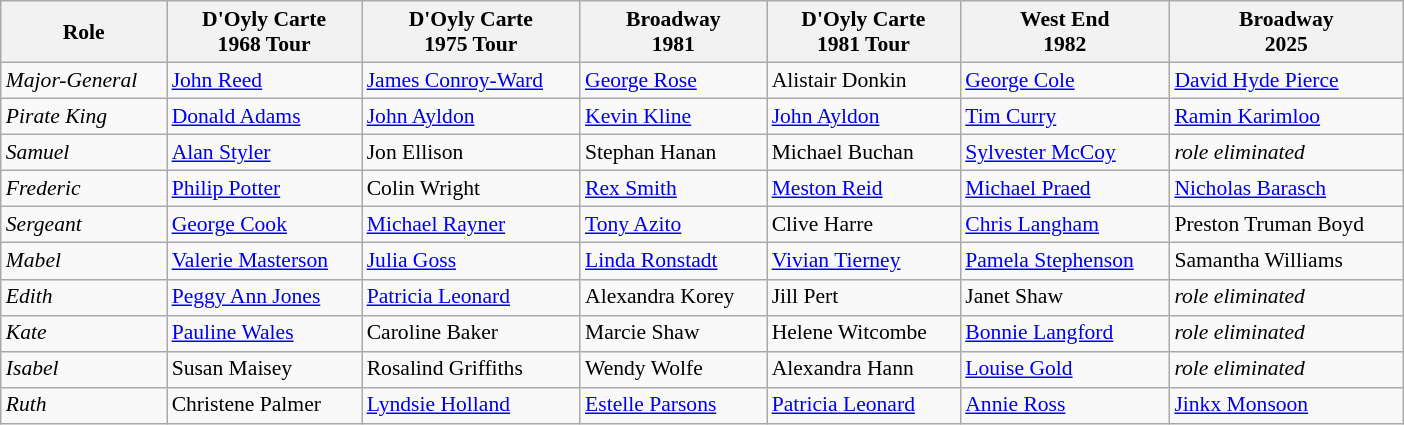<table class="wikitable" style="width: 65em; font-size: 90%; line-height: 1.2">
<tr>
<th>Role</th>
<th>D'Oyly Carte<br>1968 Tour</th>
<th>D'Oyly Carte<br>1975 Tour</th>
<th>Broadway<br>1981</th>
<th>D'Oyly Carte<br>1981 Tour</th>
<th>West End<br>1982</th>
<th>Broadway<br>2025</th>
</tr>
<tr>
<td><em>Major-General</em></td>
<td><a href='#'>John Reed</a></td>
<td><a href='#'>James Conroy-Ward</a></td>
<td><a href='#'>George Rose</a></td>
<td>Alistair Donkin</td>
<td><a href='#'>George Cole</a></td>
<td><a href='#'>David Hyde Pierce</a></td>
</tr>
<tr>
<td><em>Pirate King</em></td>
<td><a href='#'>Donald Adams</a></td>
<td><a href='#'>John Ayldon</a></td>
<td><a href='#'>Kevin Kline</a></td>
<td><a href='#'>John Ayldon</a></td>
<td><a href='#'>Tim Curry</a></td>
<td><a href='#'>Ramin Karimloo</a></td>
</tr>
<tr>
<td><em>Samuel</em></td>
<td><a href='#'>Alan Styler</a></td>
<td>Jon Ellison</td>
<td>Stephan Hanan</td>
<td>Michael Buchan</td>
<td><a href='#'>Sylvester McCoy</a></td>
<td><em>role eliminated</em></td>
</tr>
<tr>
<td><em>Frederic</em></td>
<td><a href='#'>Philip Potter</a></td>
<td>Colin Wright</td>
<td><a href='#'>Rex Smith</a></td>
<td><a href='#'>Meston Reid</a></td>
<td><a href='#'>Michael Praed</a></td>
<td><a href='#'>Nicholas Barasch</a></td>
</tr>
<tr>
<td><em>Sergeant</em></td>
<td><a href='#'>George Cook</a></td>
<td><a href='#'>Michael Rayner</a></td>
<td><a href='#'>Tony Azito</a></td>
<td>Clive Harre</td>
<td><a href='#'>Chris Langham</a></td>
<td>Preston Truman Boyd</td>
</tr>
<tr>
<td><em>Mabel</em></td>
<td><a href='#'>Valerie Masterson</a></td>
<td><a href='#'>Julia Goss</a></td>
<td><a href='#'>Linda Ronstadt</a></td>
<td><a href='#'>Vivian Tierney</a></td>
<td><a href='#'>Pamela Stephenson</a></td>
<td>Samantha Williams</td>
</tr>
<tr>
<td><em>Edith</em></td>
<td><a href='#'>Peggy Ann Jones</a></td>
<td><a href='#'>Patricia Leonard</a></td>
<td>Alexandra Korey</td>
<td>Jill Pert</td>
<td>Janet Shaw</td>
<td><em>role eliminated</em></td>
</tr>
<tr>
<td><em>Kate</em></td>
<td><a href='#'>Pauline Wales</a></td>
<td>Caroline Baker</td>
<td>Marcie Shaw</td>
<td>Helene Witcombe</td>
<td><a href='#'>Bonnie Langford</a></td>
<td><em>role eliminated</em></td>
</tr>
<tr>
<td><em>Isabel</em></td>
<td>Susan Maisey</td>
<td>Rosalind Griffiths</td>
<td>Wendy Wolfe</td>
<td>Alexandra Hann</td>
<td><a href='#'>Louise Gold</a></td>
<td><em>role eliminated</em></td>
</tr>
<tr>
<td><em>Ruth</em></td>
<td>Christene Palmer</td>
<td><a href='#'>Lyndsie Holland</a></td>
<td><a href='#'>Estelle Parsons</a></td>
<td><a href='#'>Patricia Leonard</a></td>
<td><a href='#'>Annie Ross</a></td>
<td><a href='#'>Jinkx Monsoon</a></td>
</tr>
</table>
